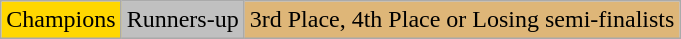<table class="wikitable">
<tr>
<td style="background-color: gold">Champions</td>
<td style="background-color: silver">Runners-up</td>
<td style="background-color: #deb678">3rd Place, 4th Place or Losing semi-finalists</td>
</tr>
</table>
